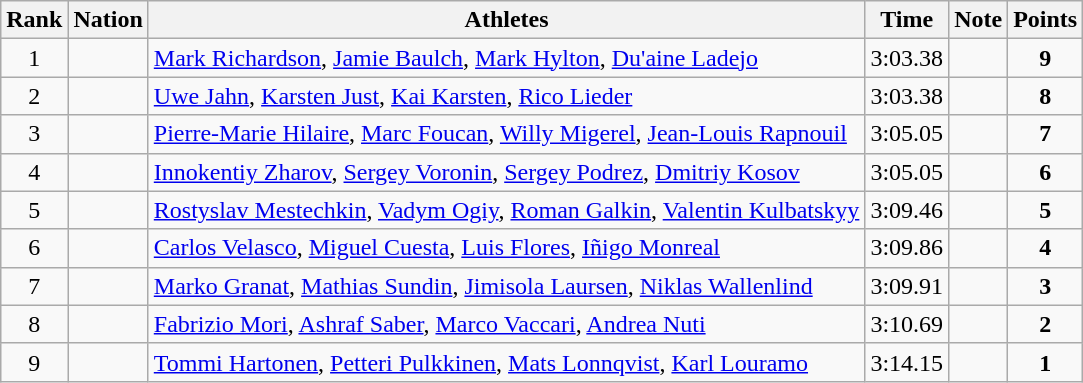<table class="wikitable sortable" style="text-align:center">
<tr>
<th>Rank</th>
<th>Nation</th>
<th>Athletes</th>
<th>Time</th>
<th>Note</th>
<th>Points</th>
</tr>
<tr>
<td>1</td>
<td align=left></td>
<td align=left><a href='#'>Mark Richardson</a>, <a href='#'>Jamie Baulch</a>, <a href='#'>Mark Hylton</a>, <a href='#'>Du'aine Ladejo</a></td>
<td>3:03.38</td>
<td></td>
<td><strong>9</strong></td>
</tr>
<tr>
<td>2</td>
<td align=left></td>
<td align=left><a href='#'>Uwe Jahn</a>, <a href='#'>Karsten Just</a>, <a href='#'>Kai Karsten</a>, <a href='#'>Rico Lieder</a></td>
<td>3:03.38</td>
<td></td>
<td><strong>8</strong></td>
</tr>
<tr>
<td>3</td>
<td align=left></td>
<td align=left><a href='#'>Pierre-Marie Hilaire</a>, <a href='#'>Marc Foucan</a>, <a href='#'>Willy Migerel</a>, <a href='#'>Jean-Louis Rapnouil</a></td>
<td>3:05.05</td>
<td></td>
<td><strong>7</strong></td>
</tr>
<tr>
<td>4</td>
<td align=left></td>
<td align=left><a href='#'>Innokentiy Zharov</a>, <a href='#'>Sergey Voronin</a>, <a href='#'>Sergey Podrez</a>, <a href='#'>Dmitriy Kosov</a></td>
<td>3:05.05</td>
<td></td>
<td><strong>6</strong></td>
</tr>
<tr>
<td>5</td>
<td align=left></td>
<td align=left><a href='#'>Rostyslav Mestechkin</a>, <a href='#'>Vadym Ogiy</a>, <a href='#'>Roman Galkin</a>, <a href='#'>Valentin Kulbatskyy</a></td>
<td>3:09.46</td>
<td></td>
<td><strong>5</strong></td>
</tr>
<tr>
<td>6</td>
<td align=left></td>
<td align=left><a href='#'>Carlos Velasco</a>, <a href='#'>Miguel Cuesta</a>, <a href='#'>Luis Flores</a>, <a href='#'>Iñigo Monreal</a></td>
<td>3:09.86</td>
<td></td>
<td><strong>4</strong></td>
</tr>
<tr>
<td>7</td>
<td align=left></td>
<td align=left><a href='#'>Marko Granat</a>, <a href='#'>Mathias Sundin</a>, <a href='#'>Jimisola Laursen</a>, <a href='#'>Niklas Wallenlind</a></td>
<td>3:09.91</td>
<td></td>
<td><strong>3</strong></td>
</tr>
<tr>
<td>8</td>
<td align=left></td>
<td align=left><a href='#'>Fabrizio Mori</a>, <a href='#'>Ashraf Saber</a>, <a href='#'>Marco Vaccari</a>, <a href='#'>Andrea Nuti</a></td>
<td>3:10.69</td>
<td></td>
<td><strong>2</strong></td>
</tr>
<tr>
<td>9</td>
<td align=left></td>
<td align=left><a href='#'>Tommi Hartonen</a>, <a href='#'>Petteri Pulkkinen</a>, <a href='#'>Mats Lonnqvist</a>, <a href='#'>Karl Louramo</a></td>
<td>3:14.15</td>
<td></td>
<td><strong>1</strong></td>
</tr>
</table>
